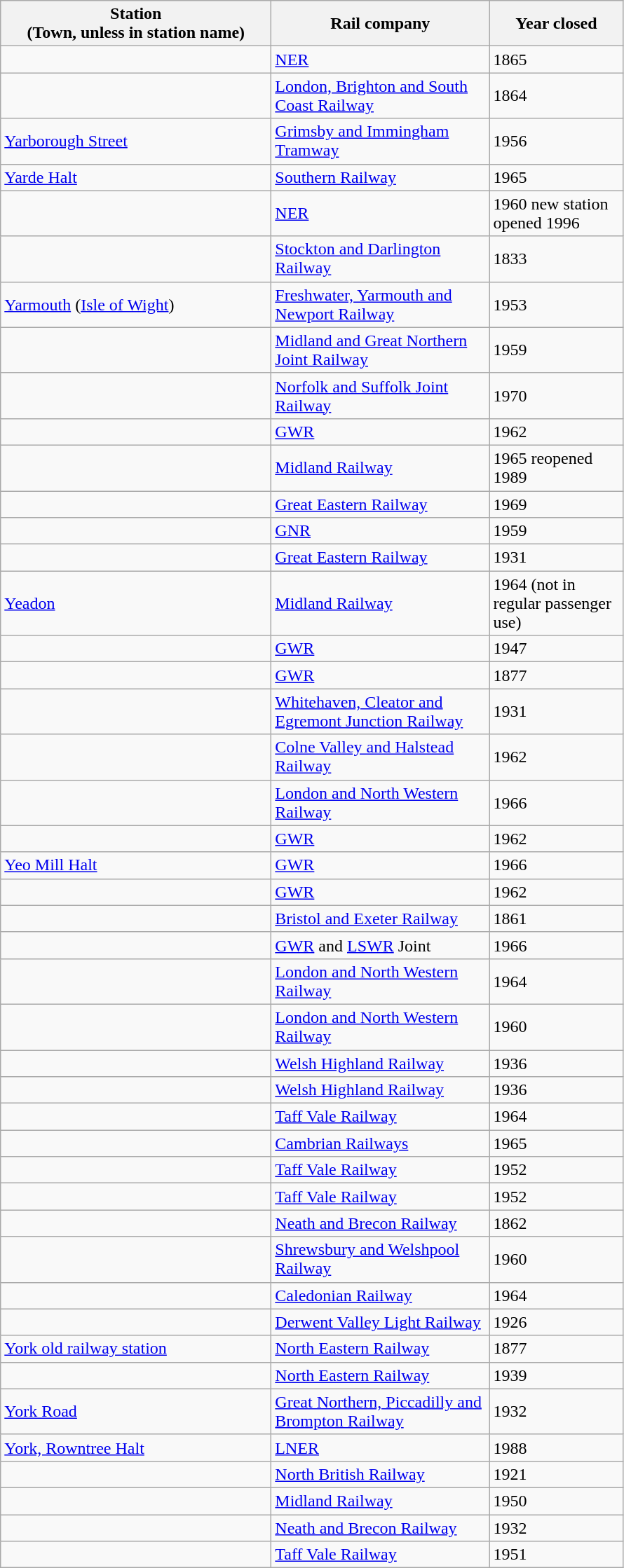<table class="wikitable sortable">
<tr>
<th style="width:250px">Station<br>(Town, unless in station name)</th>
<th style="width:200px">Rail company</th>
<th style="width:120px">Year closed</th>
</tr>
<tr>
<td></td>
<td><a href='#'>NER</a></td>
<td>1865</td>
</tr>
<tr>
<td></td>
<td><a href='#'>London, Brighton and South Coast Railway</a></td>
<td>1864</td>
</tr>
<tr>
<td><a href='#'>Yarborough Street</a></td>
<td><a href='#'>Grimsby and Immingham Tramway</a></td>
<td>1956</td>
</tr>
<tr>
<td><a href='#'>Yarde Halt</a></td>
<td><a href='#'>Southern Railway</a></td>
<td>1965</td>
</tr>
<tr>
<td></td>
<td><a href='#'>NER</a></td>
<td>1960 new station opened 1996</td>
</tr>
<tr>
<td></td>
<td><a href='#'>Stockton and Darlington Railway</a></td>
<td>1833</td>
</tr>
<tr>
<td><a href='#'>Yarmouth</a> (<a href='#'>Isle of Wight</a>)</td>
<td><a href='#'>Freshwater, Yarmouth and Newport Railway</a></td>
<td>1953</td>
</tr>
<tr>
<td></td>
<td><a href='#'>Midland and Great Northern Joint Railway</a></td>
<td>1959</td>
</tr>
<tr>
<td></td>
<td><a href='#'>Norfolk and Suffolk Joint Railway</a></td>
<td>1970</td>
</tr>
<tr>
<td></td>
<td><a href='#'>GWR</a></td>
<td>1962</td>
</tr>
<tr>
<td></td>
<td><a href='#'>Midland Railway</a></td>
<td>1965 reopened 1989</td>
</tr>
<tr>
<td></td>
<td><a href='#'>Great Eastern Railway</a></td>
<td>1969</td>
</tr>
<tr>
<td></td>
<td><a href='#'>GNR</a></td>
<td>1959</td>
</tr>
<tr>
<td></td>
<td><a href='#'>Great Eastern Railway</a></td>
<td>1931</td>
</tr>
<tr>
<td><a href='#'>Yeadon</a></td>
<td><a href='#'>Midland Railway</a></td>
<td>1964 (not in regular passenger use)</td>
</tr>
<tr>
<td></td>
<td><a href='#'>GWR</a></td>
<td>1947</td>
</tr>
<tr>
<td></td>
<td><a href='#'>GWR</a></td>
<td>1877</td>
</tr>
<tr>
<td></td>
<td><a href='#'>Whitehaven, Cleator and Egremont Junction Railway</a></td>
<td>1931</td>
</tr>
<tr>
<td></td>
<td><a href='#'>Colne Valley and Halstead Railway</a></td>
<td>1962</td>
</tr>
<tr>
<td></td>
<td><a href='#'>London and North Western Railway</a></td>
<td>1966</td>
</tr>
<tr>
<td></td>
<td><a href='#'>GWR</a></td>
<td>1962</td>
</tr>
<tr>
<td><a href='#'>Yeo Mill Halt</a></td>
<td><a href='#'>GWR</a></td>
<td>1966</td>
</tr>
<tr>
<td></td>
<td><a href='#'>GWR</a></td>
<td>1962</td>
</tr>
<tr>
<td></td>
<td><a href='#'>Bristol and Exeter Railway</a></td>
<td>1861</td>
</tr>
<tr>
<td></td>
<td><a href='#'>GWR</a> and <a href='#'>LSWR</a> Joint</td>
<td>1966</td>
</tr>
<tr>
<td></td>
<td><a href='#'>London and North Western Railway</a></td>
<td>1964</td>
</tr>
<tr>
<td></td>
<td><a href='#'>London and North Western Railway</a></td>
<td>1960</td>
</tr>
<tr>
<td></td>
<td><a href='#'>Welsh Highland Railway</a></td>
<td>1936</td>
</tr>
<tr>
<td></td>
<td><a href='#'>Welsh Highland Railway</a></td>
<td>1936</td>
</tr>
<tr>
<td></td>
<td><a href='#'>Taff Vale Railway</a></td>
<td>1964</td>
</tr>
<tr>
<td></td>
<td><a href='#'>Cambrian Railways</a></td>
<td>1965</td>
</tr>
<tr>
<td></td>
<td><a href='#'>Taff Vale Railway</a></td>
<td>1952</td>
</tr>
<tr>
<td></td>
<td><a href='#'>Taff Vale Railway</a></td>
<td>1952</td>
</tr>
<tr>
<td></td>
<td><a href='#'>Neath and Brecon Railway</a></td>
<td>1862</td>
</tr>
<tr>
<td></td>
<td><a href='#'>Shrewsbury and Welshpool Railway</a></td>
<td>1960</td>
</tr>
<tr>
<td></td>
<td><a href='#'>Caledonian Railway</a></td>
<td>1964</td>
</tr>
<tr>
<td></td>
<td><a href='#'>Derwent Valley Light Railway</a></td>
<td>1926</td>
</tr>
<tr>
<td><a href='#'>York old railway station</a></td>
<td><a href='#'>North Eastern Railway</a></td>
<td>1877</td>
</tr>
<tr>
<td></td>
<td><a href='#'>North Eastern Railway</a></td>
<td>1939</td>
</tr>
<tr>
<td><a href='#'>York Road</a></td>
<td><a href='#'>Great Northern, Piccadilly and Brompton Railway</a></td>
<td>1932</td>
</tr>
<tr>
<td><a href='#'>York, Rowntree Halt</a></td>
<td><a href='#'>LNER</a></td>
<td>1988</td>
</tr>
<tr>
<td></td>
<td><a href='#'>North British Railway</a></td>
<td>1921</td>
</tr>
<tr>
<td></td>
<td><a href='#'>Midland Railway</a></td>
<td>1950</td>
</tr>
<tr>
<td></td>
<td><a href='#'>Neath and Brecon Railway</a></td>
<td>1932</td>
</tr>
<tr>
<td></td>
<td><a href='#'>Taff Vale Railway</a></td>
<td>1951</td>
</tr>
</table>
